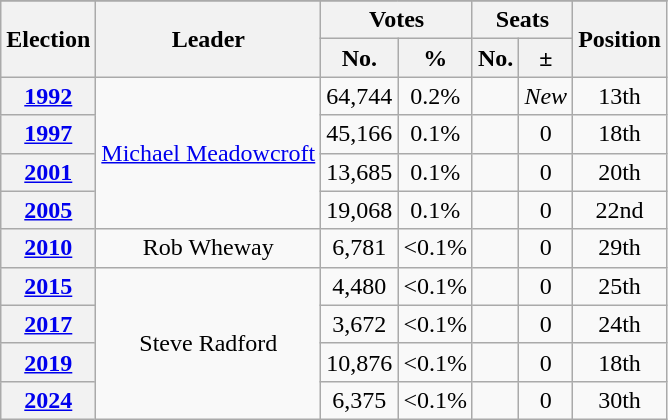<table class="sortable wikitable" style="text-align:center">
<tr>
</tr>
<tr>
<th rowspan=2>Election</th>
<th rowspan=2>Leader</th>
<th colspan=2>Votes</th>
<th colspan=2>Seats</th>
<th rowspan=2>Position</th>
</tr>
<tr>
<th>No.</th>
<th>%</th>
<th>No.</th>
<th>±</th>
</tr>
<tr>
<th><a href='#'>1992</a></th>
<td rowspan=4><a href='#'>Michael Meadowcroft</a></td>
<td style="text-align:right;">64,744</td>
<td>0.2%</td>
<td></td>
<td><em>New</em></td>
<td>13th</td>
</tr>
<tr>
<th><a href='#'>1997</a></th>
<td style="text-align:right;">45,166</td>
<td>0.1%</td>
<td></td>
<td> 0</td>
<td> 18th</td>
</tr>
<tr>
<th><a href='#'>2001</a></th>
<td style="text-align:right;">13,685</td>
<td>0.1%</td>
<td></td>
<td> 0</td>
<td> 20th</td>
</tr>
<tr>
<th><a href='#'>2005</a></th>
<td style="text-align:right;">19,068</td>
<td>0.1%</td>
<td></td>
<td> 0</td>
<td> 22nd</td>
</tr>
<tr>
<th><a href='#'>2010</a></th>
<td style="text-align:center;">Rob Wheway</td>
<td>6,781</td>
<td><0.1%</td>
<td></td>
<td> 0</td>
<td> 29th</td>
</tr>
<tr>
<th><a href='#'>2015</a></th>
<td rowspan=4>Steve Radford</td>
<td>4,480</td>
<td><0.1%</td>
<td></td>
<td> 0</td>
<td> 25th</td>
</tr>
<tr>
<th><a href='#'>2017</a></th>
<td>3,672</td>
<td><0.1%</td>
<td></td>
<td> 0</td>
<td> 24th</td>
</tr>
<tr>
<th><a href='#'>2019</a></th>
<td>10,876</td>
<td><0.1%</td>
<td></td>
<td> 0</td>
<td> 18th</td>
</tr>
<tr>
<th><a href='#'>2024</a></th>
<td>6,375</td>
<td><0.1%</td>
<td></td>
<td> 0</td>
<td> 30th</td>
</tr>
</table>
